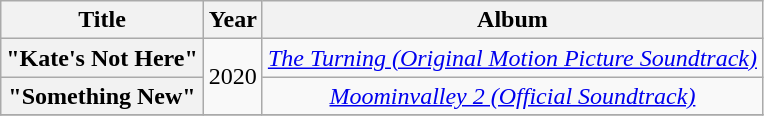<table class="wikitable plainrowheaders" style="text-align:center;">
<tr>
<th scope="col">Title</th>
<th scope="col">Year</th>
<th scope="col">Album</th>
</tr>
<tr>
<th scope="row">"Kate's Not Here"</th>
<td rowspan="2">2020</td>
<td><em><a href='#'>The Turning (Original Motion Picture Soundtrack)</a></em></td>
</tr>
<tr>
<th scope="row">"Something New"</th>
<td><em><a href='#'>Moominvalley 2 (Official Soundtrack)</a></em></td>
</tr>
<tr>
</tr>
</table>
